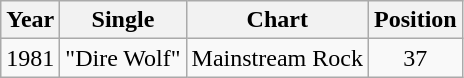<table class="wikitable">
<tr>
<th>Year</th>
<th>Single</th>
<th>Chart</th>
<th>Position</th>
</tr>
<tr>
<td>1981</td>
<td>"Dire Wolf"</td>
<td>Mainstream Rock</td>
<td align="center">37</td>
</tr>
</table>
